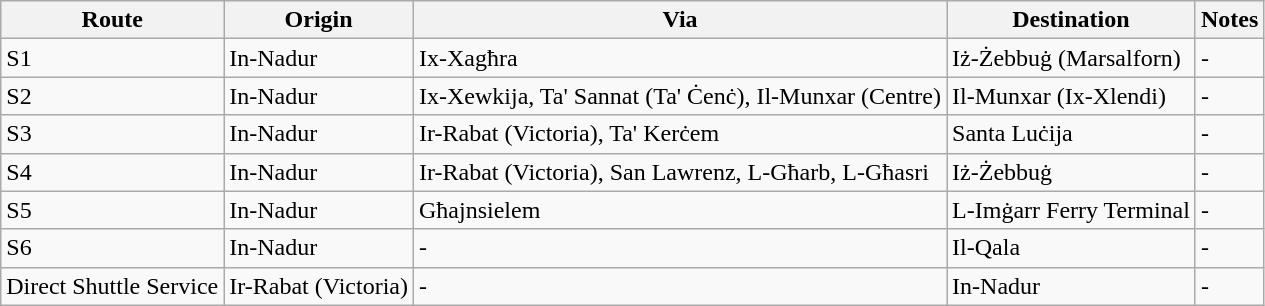<table class="wikitable sortable">
<tr>
<th>Route</th>
<th>Origin</th>
<th>Via</th>
<th>Destination</th>
<th>Notes</th>
</tr>
<tr>
<td>S1</td>
<td>In-Nadur</td>
<td>Ix-Xagħra</td>
<td>Iż-Żebbuġ (Marsalforn)</td>
<td>-</td>
</tr>
<tr>
<td>S2</td>
<td>In-Nadur</td>
<td>Ix-Xewkija, Ta' Sannat (Ta' Ċenċ), Il-Munxar (Centre)</td>
<td>Il-Munxar (Ix-Xlendi)</td>
<td>-</td>
</tr>
<tr>
<td>S3</td>
<td>In-Nadur</td>
<td>Ir-Rabat (Victoria), Ta' Kerċem</td>
<td>Santa Luċija</td>
<td>-</td>
</tr>
<tr>
<td>S4</td>
<td>In-Nadur</td>
<td>Ir-Rabat (Victoria), San Lawrenz, L-Għarb, L-Għasri</td>
<td>Iż-Żebbuġ</td>
<td>-</td>
</tr>
<tr>
<td>S5</td>
<td>In-Nadur</td>
<td>Għajnsielem</td>
<td>L-Imġarr Ferry Terminal</td>
<td>-</td>
</tr>
<tr>
<td>S6</td>
<td>In-Nadur</td>
<td>-</td>
<td>Il-Qala</td>
<td>-</td>
</tr>
<tr>
<td>Direct Shuttle Service</td>
<td>Ir-Rabat (Victoria)</td>
<td>-</td>
<td>In-Nadur</td>
<td>-</td>
</tr>
</table>
